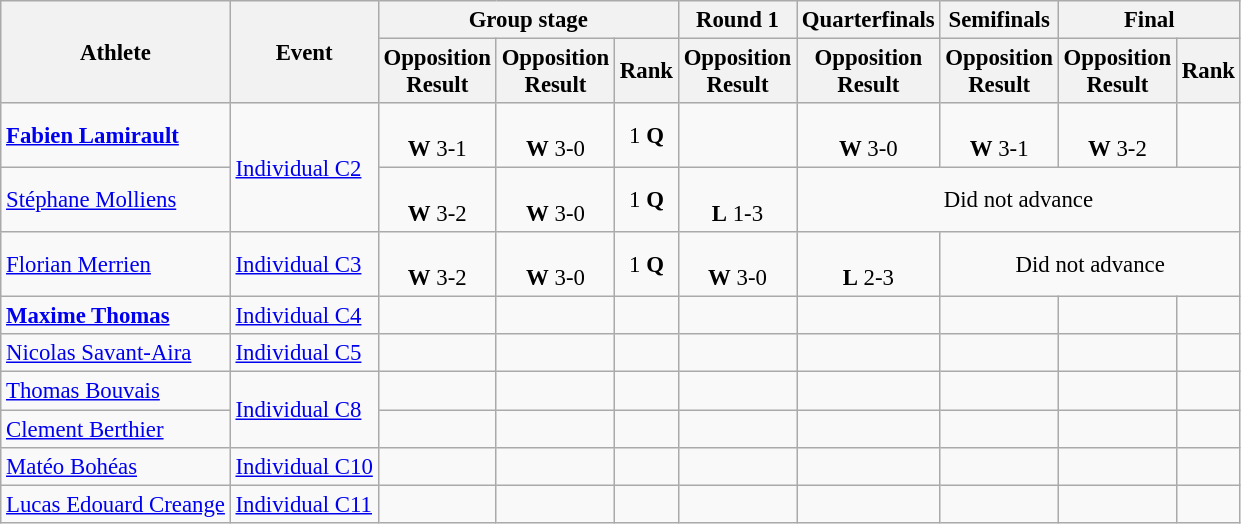<table class=wikitable style="font-size:95%">
<tr>
<th rowspan="2">Athlete</th>
<th rowspan="2">Event</th>
<th colspan="3">Group stage</th>
<th>Round 1</th>
<th>Quarterfinals</th>
<th>Semifinals</th>
<th colspan="2">Final</th>
</tr>
<tr>
<th>Opposition<br>Result</th>
<th>Opposition<br>Result</th>
<th>Rank</th>
<th>Opposition<br>Result</th>
<th>Opposition<br>Result</th>
<th>Opposition<br>Result</th>
<th>Opposition<br>Result</th>
<th>Rank</th>
</tr>
<tr align=center>
<td align=left><strong><a href='#'>Fabien Lamirault</a></strong></td>
<td rowspan="2" align="left"><a href='#'>Individual C2</a></td>
<td><br><strong>W</strong> 3-1</td>
<td><br><strong>W</strong> 3-0</td>
<td>1 <strong>Q</strong></td>
<td></td>
<td><br><strong>W</strong> 3-0</td>
<td><br><strong>W</strong> 3-1</td>
<td><br><strong>W</strong> 3-2</td>
<td></td>
</tr>
<tr align=center>
<td align=left><a href='#'>Stéphane Molliens</a></td>
<td><br><strong>W</strong> 3-2</td>
<td><br><strong>W</strong> 3-0</td>
<td>1 <strong>Q</strong></td>
<td><br><strong>L</strong> 1-3</td>
<td colspan=4>Did not advance</td>
</tr>
<tr align=center>
<td align=left><a href='#'>Florian Merrien</a></td>
<td align=left><a href='#'>Individual C3</a></td>
<td><br><strong>W</strong> 3-2</td>
<td><br><strong>W</strong> 3-0</td>
<td>1 <strong>Q</strong></td>
<td><br><strong>W</strong> 3-0</td>
<td><br><strong>L</strong> 2-3</td>
<td colspan=3>Did not advance</td>
</tr>
<tr align=center>
<td align=left><strong><a href='#'>Maxime Thomas</a></strong></td>
<td align=left><a href='#'>Individual C4</a></td>
<td></td>
<td></td>
<td></td>
<td></td>
<td></td>
<td></td>
<td></td>
<td></td>
</tr>
<tr align=center>
<td align=left><a href='#'>Nicolas Savant-Aira</a></td>
<td align=left><a href='#'>Individual C5</a></td>
<td></td>
<td></td>
<td></td>
<td></td>
<td></td>
<td></td>
<td></td>
<td></td>
</tr>
<tr align=center>
<td align=left><a href='#'>Thomas Bouvais</a></td>
<td align=left rowspan=2><a href='#'>Individual C8</a></td>
<td></td>
<td></td>
<td></td>
<td></td>
<td></td>
<td></td>
<td></td>
<td></td>
</tr>
<tr align=center>
<td align=left><a href='#'>Clement Berthier</a></td>
<td></td>
<td></td>
<td></td>
<td></td>
<td></td>
<td></td>
<td></td>
<td></td>
</tr>
<tr align=center>
<td align=left><a href='#'>Matéo Bohéas</a></td>
<td align=left><a href='#'>Individual C10</a></td>
<td></td>
<td></td>
<td></td>
<td></td>
<td></td>
<td></td>
<td></td>
<td></td>
</tr>
<tr align=center>
<td align=left><a href='#'>Lucas Edouard Creange</a></td>
<td align=left><a href='#'>Individual C11</a></td>
<td></td>
<td></td>
<td></td>
<td></td>
<td></td>
<td></td>
<td></td>
<td></td>
</tr>
</table>
